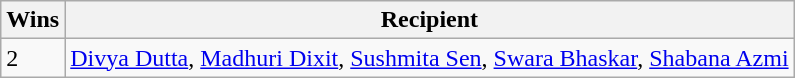<table class="wikitable">
<tr>
<th>Wins</th>
<th>Recipient</th>
</tr>
<tr>
<td>2</td>
<td><a href='#'>Divya Dutta</a>, <a href='#'>Madhuri Dixit</a>, <a href='#'>Sushmita Sen</a>, <a href='#'>Swara Bhaskar</a>, <a href='#'>Shabana Azmi</a></td>
</tr>
</table>
